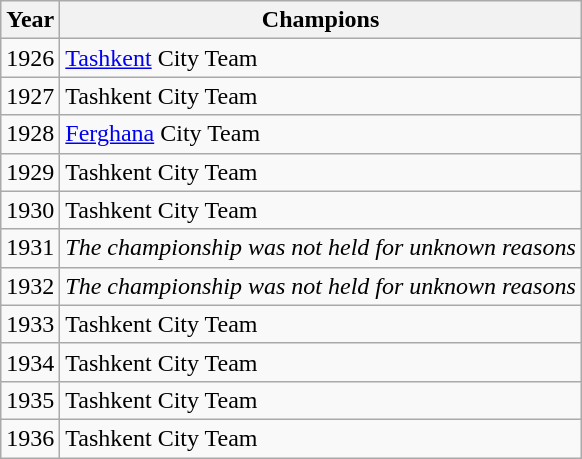<table class="wikitable">
<tr>
<th>Year</th>
<th>Champions</th>
</tr>
<tr>
<td>1926</td>
<td><a href='#'>Tashkent</a> City Team</td>
</tr>
<tr>
<td>1927</td>
<td>Tashkent City Team</td>
</tr>
<tr>
<td>1928</td>
<td><a href='#'>Ferghana</a> City Team</td>
</tr>
<tr>
<td>1929</td>
<td>Tashkent City Team</td>
</tr>
<tr>
<td>1930</td>
<td>Tashkent City Team</td>
</tr>
<tr>
<td>1931</td>
<td><em>The championship was not held for unknown reasons</em></td>
</tr>
<tr>
<td>1932</td>
<td><em>The championship was not held for unknown reasons</em></td>
</tr>
<tr>
<td>1933</td>
<td>Tashkent City Team</td>
</tr>
<tr>
<td>1934</td>
<td>Tashkent City Team</td>
</tr>
<tr>
<td>1935</td>
<td>Tashkent City Team</td>
</tr>
<tr>
<td>1936</td>
<td>Tashkent City Team</td>
</tr>
</table>
